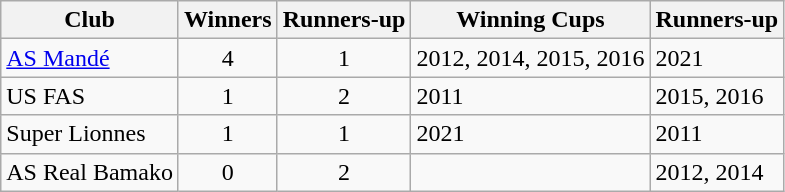<table class="wikitable">
<tr>
<th>Club</th>
<th>Winners</th>
<th>Runners-up</th>
<th>Winning Cups</th>
<th>Runners-up</th>
</tr>
<tr>
<td><a href='#'>AS Mandé</a></td>
<td align=center>4</td>
<td align=center>1</td>
<td>2012, 2014, 2015, 2016</td>
<td>2021</td>
</tr>
<tr>
<td>US FAS</td>
<td align=center>1</td>
<td align=center>2</td>
<td>2011</td>
<td>2015, 2016</td>
</tr>
<tr>
<td>Super Lionnes</td>
<td align=center>1</td>
<td align=center>1</td>
<td>2021</td>
<td>2011</td>
</tr>
<tr>
<td>AS Real Bamako</td>
<td align=center>0</td>
<td align=center>2</td>
<td></td>
<td>2012, 2014</td>
</tr>
</table>
